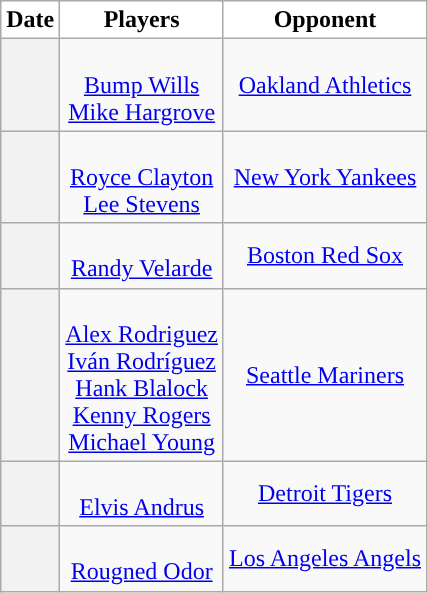<table class="sortable wikitable plainrowheaders" style="text-align:center">
<tr>
<th scope="col" style="background-color:#ffffff; border-top:#">Date</th>
<th scope="col" style="background-color:#ffffff; border-top:#">Players</th>
<th scope="col" style="background-color:#ffffff; border-top:#">Opponent</th>
</tr>
<tr>
<th scope="row" style="text-align:center"></th>
<td><br><a href='#'>Bump Wills</a><br><a href='#'>Mike Hargrove</a></td>
<td><a href='#'>Oakland Athletics</a></td>
</tr>
<tr>
<th scope="row" style="text-align:center"></th>
<td><br><a href='#'>Royce Clayton</a><br><a href='#'>Lee Stevens</a></td>
<td><a href='#'>New York Yankees</a></td>
</tr>
<tr>
<th scope="row" style="text-align:center"></th>
<td><br><a href='#'>Randy Velarde</a></td>
<td><a href='#'>Boston Red Sox</a></td>
</tr>
<tr>
<th scope="row" style="text-align:center"></th>
<td><br><a href='#'>Alex Rodriguez</a><br><a href='#'>Iván Rodríguez</a><br><a href='#'>Hank Blalock</a><br><a href='#'>Kenny Rogers</a><br><a href='#'>Michael Young</a></td>
<td><a href='#'>Seattle Mariners</a></td>
</tr>
<tr>
<th scope="row" style="text-align:center"></th>
<td><br><a href='#'>Elvis Andrus</a></td>
<td><a href='#'>Detroit Tigers</a></td>
</tr>
<tr>
<th scope="row" style="text-align:center"></th>
<td><br><a href='#'>Rougned Odor</a></td>
<td><a href='#'>Los Angeles Angels</a></td>
</tr>
</table>
